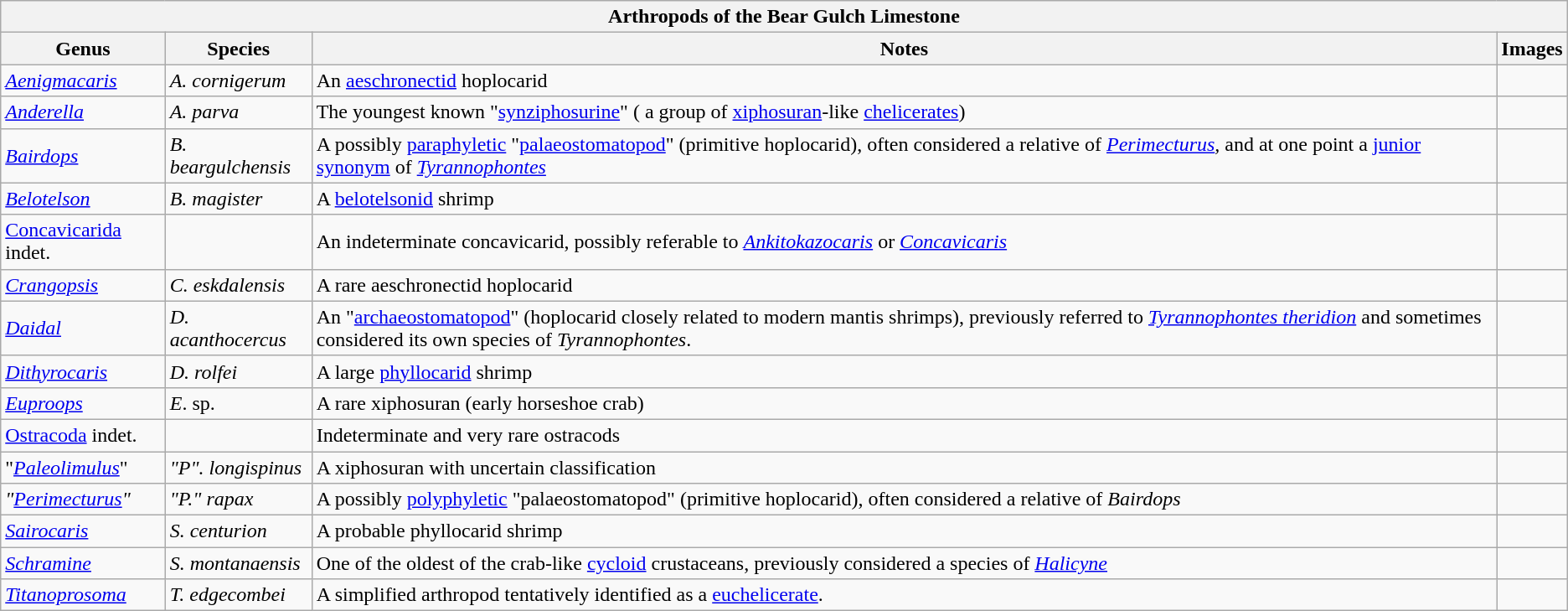<table class="wikitable" align="center">
<tr>
<th colspan="4" align="center"><strong>Arthropods of the Bear Gulch Limestone</strong></th>
</tr>
<tr>
<th>Genus</th>
<th>Species</th>
<th>Notes</th>
<th>Images</th>
</tr>
<tr>
<td><em><a href='#'>Aenigmacaris</a></em></td>
<td><em>A. cornigerum</em></td>
<td>An <a href='#'>aeschronectid</a> hoplocarid</td>
<td></td>
</tr>
<tr>
<td><em><a href='#'>Anderella</a></em></td>
<td><em>A. parva</em></td>
<td>The youngest known "<a href='#'>synziphosurine</a>" ( a group of <a href='#'>xiphosuran</a>-like <a href='#'>chelicerates</a>)</td>
<td></td>
</tr>
<tr>
<td><em><a href='#'>Bairdops</a></em></td>
<td><em>B. beargulchensis</em></td>
<td>A possibly <a href='#'>paraphyletic</a> "<a href='#'>palaeostomatopod</a>" (primitive hoplocarid), often considered a relative of <em><a href='#'>Perimecturus</a>,</em> and at one point a <a href='#'>junior synonym</a> of <em><a href='#'>Tyrannophontes</a></em></td>
<td></td>
</tr>
<tr>
<td><em><a href='#'>Belotelson</a></em></td>
<td><em>B. magister</em></td>
<td>A <a href='#'>belotelsonid</a> shrimp</td>
<td></td>
</tr>
<tr>
<td><a href='#'>Concavicarida</a> indet.</td>
<td></td>
<td>An indeterminate concavicarid, possibly referable to <em><a href='#'>Ankitokazocaris</a></em> or <em><a href='#'>Concavicaris</a></em></td>
<td></td>
</tr>
<tr>
<td><em><a href='#'>Crangopsis</a></em></td>
<td><em>C. eskdalensis</em></td>
<td>A rare aeschronectid hoplocarid</td>
<td></td>
</tr>
<tr>
<td><em><a href='#'>Daidal</a></em></td>
<td><em>D. acanthocercus</em></td>
<td>An "<a href='#'>archaeostomatopod</a>" (hoplocarid closely related to modern mantis shrimps), previously referred to <em><a href='#'>Tyrannophontes theridion</a></em> and sometimes considered its own species of <em>Tyrannophontes</em>.</td>
<td></td>
</tr>
<tr>
<td><em><a href='#'>Dithyrocaris</a></em></td>
<td><em>D. rolfei</em></td>
<td>A large <a href='#'>phyllocarid</a> shrimp</td>
<td></td>
</tr>
<tr>
<td><em><a href='#'>Euproops</a></em></td>
<td><em>E</em>. sp.</td>
<td>A rare xiphosuran (early horseshoe crab)</td>
<td></td>
</tr>
<tr>
<td><a href='#'>Ostracoda</a> indet.</td>
<td></td>
<td>Indeterminate and very rare ostracods</td>
<td></td>
</tr>
<tr>
<td>"<em><a href='#'>Paleolimulus</a></em>"</td>
<td><em>"P". longispinus</em></td>
<td>A xiphosuran with uncertain classification</td>
<td></td>
</tr>
<tr>
<td><em>"<a href='#'>Perimecturus</a>"</em></td>
<td><em>"P." rapax</em></td>
<td>A possibly <a href='#'>polyphyletic</a> "palaeostomatopod" (primitive hoplocarid), often considered a relative of <em>Bairdops</em></td>
<td></td>
</tr>
<tr>
<td><em><a href='#'>Sairocaris</a></em></td>
<td><em>S. centurion</em></td>
<td>A probable phyllocarid shrimp</td>
<td></td>
</tr>
<tr>
<td><em><a href='#'>Schramine</a></em></td>
<td><em>S. montanaensis</em></td>
<td>One of the oldest of the crab-like <a href='#'>cycloid</a> crustaceans, previously considered a species of <em><a href='#'>Halicyne</a></em></td>
<td></td>
</tr>
<tr>
<td><em><a href='#'>Titanoprosoma</a></em></td>
<td><em>T. edgecombei</em></td>
<td>A simplified arthropod tentatively identified as a <a href='#'>euchelicerate</a>.</td>
<td></td>
</tr>
</table>
